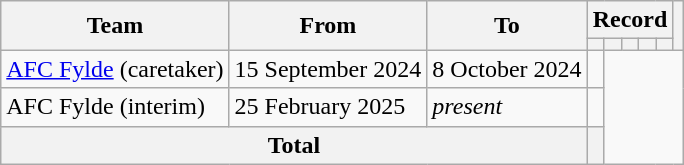<table class=wikitable style=text-align:center>
<tr>
<th rowspan=2>Team</th>
<th rowspan=2>From</th>
<th rowspan=2>To</th>
<th colspan=5>Record</th>
<th rowspan=2></th>
</tr>
<tr>
<th></th>
<th></th>
<th></th>
<th></th>
<th></th>
</tr>
<tr>
<td align=left><a href='#'>AFC Fylde</a> (caretaker)</td>
<td align=left>15 September 2024</td>
<td align=left>8 October 2024<br></td>
<td></td>
</tr>
<tr>
<td align=left>AFC Fylde (interim)</td>
<td align=left>25 February 2025</td>
<td align=left><em>present</em><br></td>
<td></td>
</tr>
<tr>
<th colspan=3>Total<br></th>
<th></th>
</tr>
</table>
